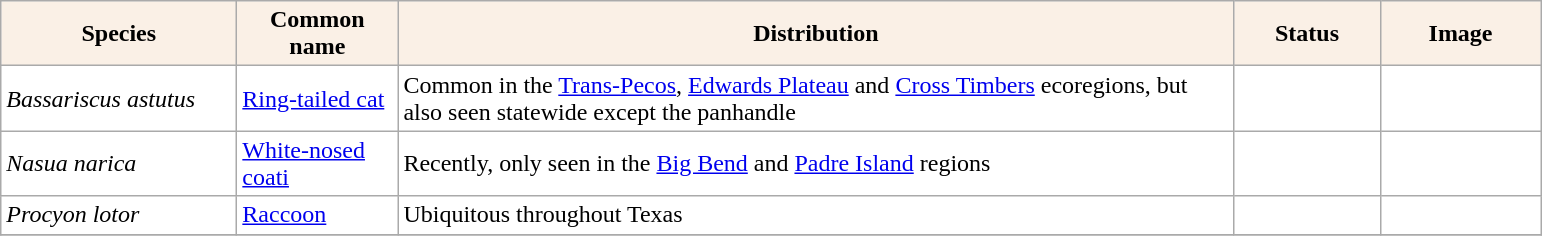<table class="sortable wikitable plainrowheaders" border="0" style="background:#ffffff" align="top" class="sortable wikitable">
<tr ->
<th scope="col" style="background-color:Linen; color:Black" width=150 px>Species</th>
<th scope="col" style="background-color:Linen; color:Black" width=100 px>Common name</th>
<th scope="col" style="background:Linen; color:Black" width=550 px>Distribution</th>
<th scope="col" style="background-color:Linen; color:Black" width=90 px>Status</th>
<th scope="col" style="background:Linen; color:Black" width=100 px>Image</th>
</tr>
<tr>
<td !scope="row" style="background:#ffffff"><em>Bassariscus astutus</em></td>
<td><a href='#'>Ring-tailed cat</a></td>
<td>Common in the <a href='#'>Trans-Pecos</a>, <a href='#'>Edwards Plateau</a> and <a href='#'>Cross Timbers</a> ecoregions, but also seen statewide except the panhandle</td>
<td></td>
<td></td>
</tr>
<tr>
<td !scope="row" style="background:#ffffff"><em>Nasua narica</em></td>
<td><a href='#'>White-nosed coati</a></td>
<td>Recently, only seen in the <a href='#'>Big Bend</a> and <a href='#'>Padre Island</a> regions</td>
<td></td>
<td></td>
</tr>
<tr>
<td !scope="row" style="background:#ffffff"><em>Procyon lotor</em></td>
<td><a href='#'>Raccoon</a></td>
<td>Ubiquitous throughout Texas</td>
<td></td>
<td></td>
</tr>
<tr>
</tr>
</table>
